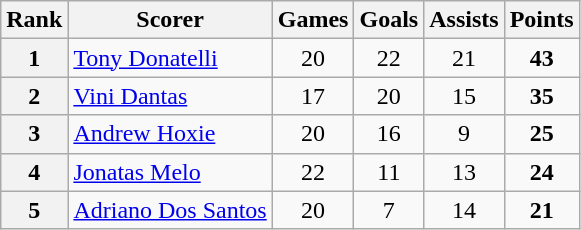<table class="wikitable">
<tr>
<th>Rank</th>
<th>Scorer</th>
<th>Games</th>
<th>Goals</th>
<th>Assists</th>
<th>Points</th>
</tr>
<tr>
<th>1</th>
<td> <a href='#'>Tony Donatelli</a></td>
<td style="text-align:center;">20</td>
<td style="text-align:center;">22</td>
<td style="text-align:center;">21</td>
<td style="text-align:center;"><strong>43</strong></td>
</tr>
<tr>
<th>2</th>
<td> <a href='#'>Vini Dantas</a></td>
<td style="text-align:center;">17</td>
<td style="text-align:center;">20</td>
<td style="text-align:center;">15</td>
<td style="text-align:center;"><strong>35</strong></td>
</tr>
<tr>
<th>3</th>
<td> <a href='#'>Andrew Hoxie</a></td>
<td style="text-align:center;">20</td>
<td style="text-align:center;">16</td>
<td style="text-align:center;">9</td>
<td style="text-align:center;"><strong>25</strong></td>
</tr>
<tr>
<th>4</th>
<td> <a href='#'>Jonatas Melo</a></td>
<td style="text-align:center;">22</td>
<td style="text-align:center;">11</td>
<td style="text-align:center;">13</td>
<td style="text-align:center;"><strong>24</strong></td>
</tr>
<tr>
<th>5</th>
<td> <a href='#'>Adriano Dos Santos</a></td>
<td style="text-align:center;">20</td>
<td style="text-align:center;">7</td>
<td style="text-align:center;">14</td>
<td style="text-align:center;"><strong>21</strong></td>
</tr>
</table>
